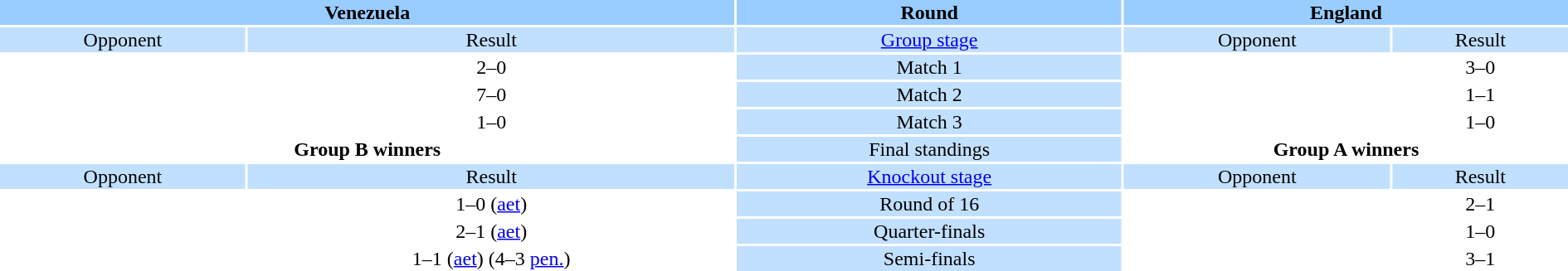<table style="width:100%;text-align:center">
<tr style="vertical-align:top;background:#9cf">
<th colspan=2 style="width:1*">Venezuela</th>
<th>Round</th>
<th colspan=2 style="width:1*">England</th>
</tr>
<tr style="vertical-align:top;background:#c1e0ff">
<td>Opponent</td>
<td>Result</td>
<td><a href='#'>Group stage</a></td>
<td>Opponent</td>
<td>Result</td>
</tr>
<tr>
<td></td>
<td>2–0</td>
<td style="background:#c1e0ff">Match 1</td>
<td></td>
<td>3–0</td>
</tr>
<tr>
<td></td>
<td>7–0</td>
<td style="background:#c1e0ff">Match 2</td>
<td></td>
<td>1–1</td>
</tr>
<tr>
<td></td>
<td>1–0</td>
<td style="background:#c1e0ff">Match 3</td>
<td></td>
<td>1–0</td>
</tr>
<tr>
<td colspan="2" style="text-align:center"><strong>Group B winners</strong><br></td>
<td style="background:#c1e0ff">Final standings</td>
<td colspan="2" style="text-align:center"><strong>Group A winners</strong><br></td>
</tr>
<tr style="vertical-align:top;background:#c1e0ff">
<td>Opponent</td>
<td>Result</td>
<td><a href='#'>Knockout stage</a></td>
<td>Opponent</td>
<td>Result</td>
</tr>
<tr>
<td></td>
<td>1–0 (<a href='#'>aet</a>)</td>
<td style="background:#c1e0ff">Round of 16</td>
<td></td>
<td>2–1</td>
</tr>
<tr>
<td></td>
<td>2–1 (<a href='#'>aet</a>)</td>
<td style="background:#c1e0ff">Quarter-finals</td>
<td></td>
<td>1–0</td>
</tr>
<tr>
<td></td>
<td>1–1 (<a href='#'>aet</a>) (4–3 <a href='#'>pen.</a>)</td>
<td style="background:#c1e0ff">Semi-finals</td>
<td></td>
<td>3–1</td>
</tr>
</table>
